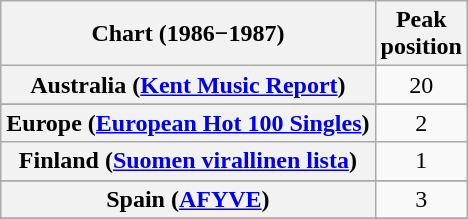<table class="wikitable sortable plainrowheaders" style="text-align:center">
<tr>
<th>Chart (1986−1987)</th>
<th>Peak<br>position</th>
</tr>
<tr>
<th scope="row">Australia (<a href='#'>Kent Music Report</a>)</th>
<td>20</td>
</tr>
<tr>
</tr>
<tr>
</tr>
<tr>
<th scope="row">Europe (<a href='#'>European Hot 100 Singles</a>)</th>
<td>2</td>
</tr>
<tr>
<th scope="row">Finland (<a href='#'>Suomen virallinen lista</a>)</th>
<td>1</td>
</tr>
<tr>
</tr>
<tr>
</tr>
<tr>
</tr>
<tr>
</tr>
<tr>
</tr>
<tr>
</tr>
<tr>
<th scope="row">Spain (<a href='#'>AFYVE</a>)</th>
<td>3</td>
</tr>
<tr>
</tr>
<tr>
</tr>
<tr>
</tr>
<tr>
</tr>
</table>
